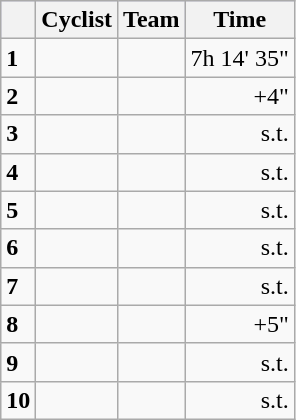<table class="wikitable">
<tr style="background:#ccccff;">
<th></th>
<th>Cyclist</th>
<th>Team</th>
<th>Time</th>
</tr>
<tr>
<td><strong>1</strong></td>
<td></td>
<td></td>
<td align=right>7h 14' 35"</td>
</tr>
<tr>
<td><strong>2</strong></td>
<td></td>
<td></td>
<td align=right>+4"</td>
</tr>
<tr>
<td><strong>3</strong></td>
<td></td>
<td></td>
<td align=right>s.t.</td>
</tr>
<tr>
<td><strong>4</strong></td>
<td></td>
<td></td>
<td align=right>s.t.</td>
</tr>
<tr>
<td><strong>5</strong></td>
<td></td>
<td></td>
<td align=right>s.t.</td>
</tr>
<tr>
<td><strong>6</strong></td>
<td></td>
<td></td>
<td align=right>s.t.</td>
</tr>
<tr>
<td><strong>7</strong></td>
<td></td>
<td></td>
<td align=right>s.t.</td>
</tr>
<tr>
<td><strong>8</strong></td>
<td></td>
<td></td>
<td align=right>+5"</td>
</tr>
<tr>
<td><strong>9</strong></td>
<td></td>
<td></td>
<td align=right>s.t.</td>
</tr>
<tr>
<td><strong>10</strong></td>
<td></td>
<td></td>
<td align=right>s.t.</td>
</tr>
</table>
